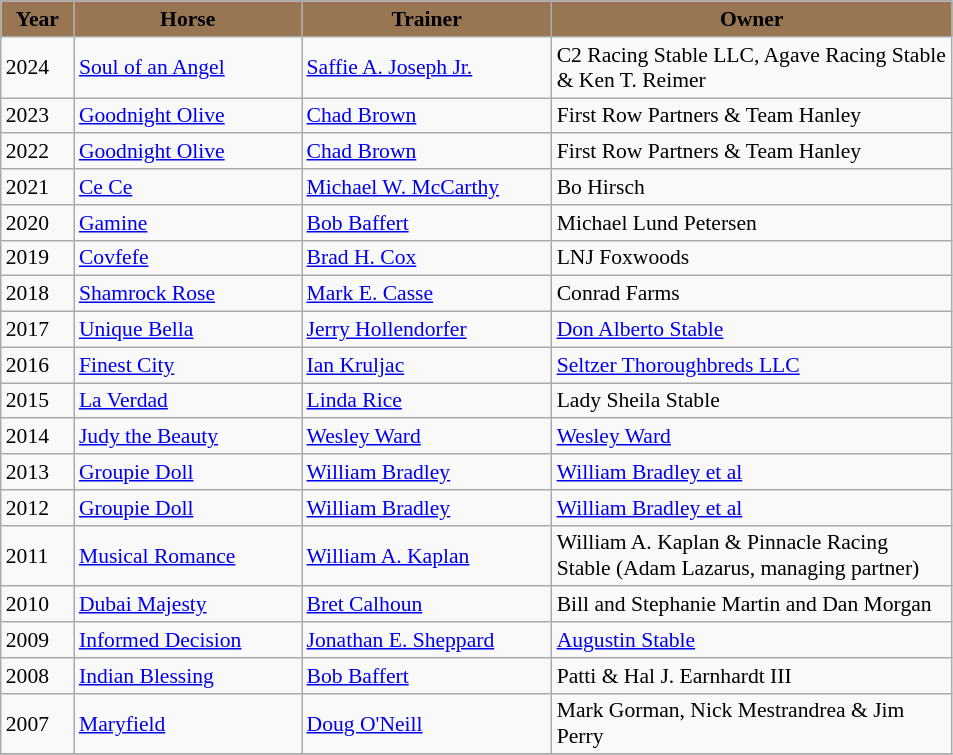<table class = "wikitable sortable" | border="1" cellpadding="0" style="border-collapse: collapse; font-size:90%">
<tr bgcolor="#987654" align="center">
<td width="42px"><strong>Year</strong><br></td>
<td width="145px"><strong>Horse</strong><br></td>
<td width="160px"><strong>Trainer</strong><br></td>
<td width="260px"><strong>Owner</strong><br></td>
</tr>
<tr>
<td>2024</td>
<td><a href='#'> Soul of an Angel</a></td>
<td><a href='#'>Saffie A. Joseph Jr.</a></td>
<td>C2 Racing Stable LLC, Agave Racing Stable & Ken T. Reimer</td>
</tr>
<tr>
<td>2023</td>
<td><a href='#'>Goodnight Olive</a></td>
<td><a href='#'>Chad Brown</a></td>
<td>First Row Partners & Team Hanley</td>
</tr>
<tr>
<td>2022</td>
<td><a href='#'>Goodnight Olive</a></td>
<td><a href='#'>Chad Brown</a></td>
<td>First Row Partners & Team Hanley</td>
</tr>
<tr>
<td>2021</td>
<td><a href='#'>Ce Ce</a></td>
<td><a href='#'>Michael W. McCarthy</a></td>
<td>Bo Hirsch</td>
</tr>
<tr>
<td>2020</td>
<td><a href='#'>Gamine</a></td>
<td><a href='#'>Bob Baffert</a></td>
<td>Michael Lund Petersen</td>
</tr>
<tr>
<td>2019</td>
<td><a href='#'>Covfefe</a></td>
<td><a href='#'>Brad H. Cox</a></td>
<td>LNJ Foxwoods</td>
</tr>
<tr>
<td>2018</td>
<td><a href='#'>Shamrock Rose</a></td>
<td><a href='#'>Mark E. Casse</a></td>
<td>Conrad Farms</td>
</tr>
<tr>
<td>2017</td>
<td><a href='#'>Unique Bella</a></td>
<td><a href='#'>Jerry Hollendorfer</a></td>
<td><a href='#'>Don Alberto Stable</a></td>
</tr>
<tr>
<td>2016</td>
<td><a href='#'>Finest City</a></td>
<td><a href='#'>Ian Kruljac</a></td>
<td><a href='#'>Seltzer Thoroughbreds LLC</a></td>
</tr>
<tr>
<td>2015</td>
<td><a href='#'>La Verdad</a></td>
<td><a href='#'>Linda Rice</a></td>
<td>Lady Sheila Stable</td>
</tr>
<tr>
<td>2014</td>
<td><a href='#'>Judy the Beauty</a></td>
<td><a href='#'>Wesley Ward</a></td>
<td><a href='#'>Wesley Ward</a></td>
</tr>
<tr>
<td>2013</td>
<td><a href='#'>Groupie Doll</a></td>
<td><a href='#'>William Bradley</a></td>
<td><a href='#'>William Bradley et al</a></td>
</tr>
<tr>
<td>2012</td>
<td><a href='#'>Groupie Doll</a></td>
<td><a href='#'>William Bradley</a></td>
<td><a href='#'>William Bradley et al</a></td>
</tr>
<tr>
<td>2011</td>
<td><a href='#'>Musical Romance</a></td>
<td><a href='#'>William A. Kaplan</a></td>
<td>William A. Kaplan & Pinnacle Racing Stable (Adam Lazarus, managing partner)</td>
</tr>
<tr>
<td>2010</td>
<td><a href='#'>Dubai Majesty</a></td>
<td><a href='#'>Bret Calhoun</a></td>
<td>Bill and Stephanie Martin and Dan Morgan</td>
</tr>
<tr>
<td>2009</td>
<td><a href='#'>Informed Decision</a></td>
<td><a href='#'>Jonathan E. Sheppard</a></td>
<td><a href='#'>Augustin Stable</a></td>
</tr>
<tr>
<td>2008</td>
<td><a href='#'>Indian Blessing</a></td>
<td><a href='#'>Bob Baffert</a></td>
<td>Patti & Hal J. Earnhardt III</td>
</tr>
<tr>
<td>2007</td>
<td><a href='#'>Maryfield</a></td>
<td><a href='#'>Doug O'Neill</a></td>
<td>Mark Gorman, Nick Mestrandrea & Jim Perry</td>
</tr>
<tr>
</tr>
</table>
